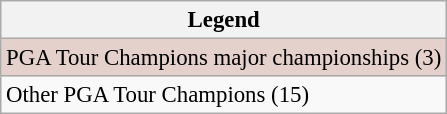<table class="wikitable" style="font-size:95%;">
<tr>
<th>Legend</th>
</tr>
<tr style="background:#e5d1cb;">
<td>PGA Tour Champions major championships (3)</td>
</tr>
<tr>
<td>Other PGA Tour Champions (15)</td>
</tr>
</table>
